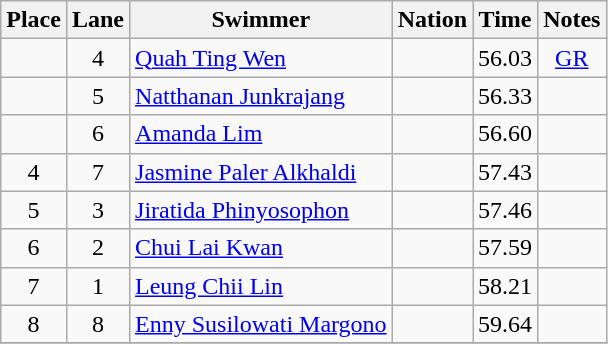<table class="wikitable sortable" style="text-align:center">
<tr>
<th>Place</th>
<th>Lane</th>
<th>Swimmer</th>
<th>Nation</th>
<th>Time</th>
<th>Notes</th>
</tr>
<tr>
<td></td>
<td>4</td>
<td align=left><a href='#'>Quah Ting Wen</a></td>
<td align=left></td>
<td>56.03</td>
<td><a href='#'>GR</a></td>
</tr>
<tr>
<td></td>
<td>5</td>
<td align=left><a href='#'>Natthanan Junkrajang</a></td>
<td align=left></td>
<td>56.33</td>
<td></td>
</tr>
<tr>
<td></td>
<td>6</td>
<td align=left><a href='#'>Amanda Lim</a></td>
<td align=left></td>
<td>56.60</td>
<td></td>
</tr>
<tr>
<td>4</td>
<td>7</td>
<td align=left><a href='#'>Jasmine Paler Alkhaldi</a></td>
<td align=left></td>
<td>57.43</td>
<td></td>
</tr>
<tr>
<td>5</td>
<td>3</td>
<td align=left><a href='#'>Jiratida Phinyosophon</a></td>
<td align=left></td>
<td>57.46</td>
<td></td>
</tr>
<tr>
<td>6</td>
<td>2</td>
<td align=left><a href='#'>Chui Lai Kwan</a></td>
<td align=left></td>
<td>57.59</td>
<td></td>
</tr>
<tr>
<td>7</td>
<td>1</td>
<td align=left><a href='#'>Leung Chii Lin</a></td>
<td align=left></td>
<td>58.21</td>
<td></td>
</tr>
<tr>
<td>8</td>
<td>8</td>
<td align=left><a href='#'>Enny Susilowati Margono</a></td>
<td align=left></td>
<td>59.64</td>
<td></td>
</tr>
<tr>
</tr>
</table>
